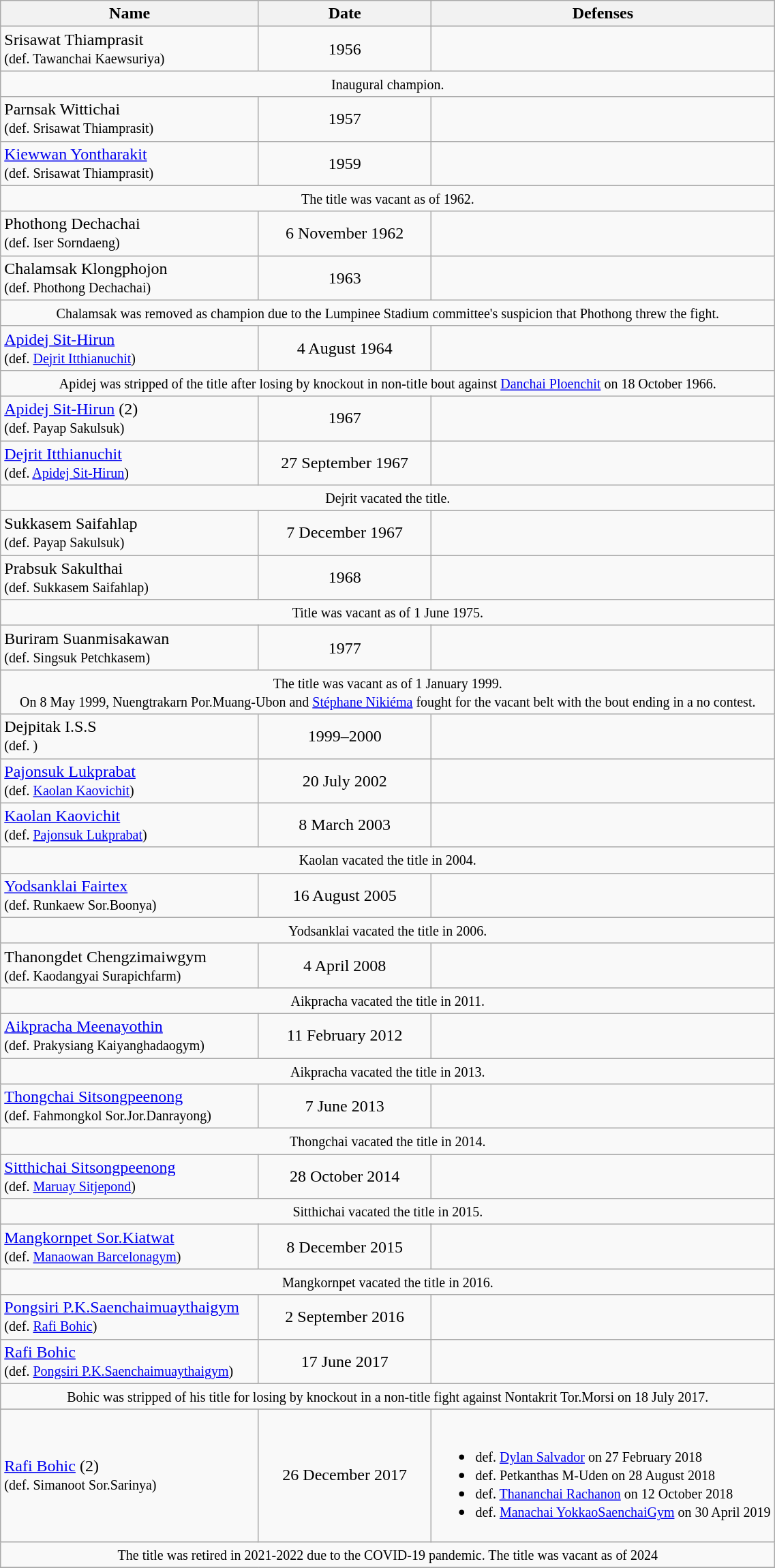<table class="wikitable" width=60%>
<tr>
<th width=30%>Name</th>
<th width=20%>Date</th>
<th width=40%>Defenses</th>
</tr>
<tr>
<td align=left> Srisawat Thiamprasit <br><small>(def. Tawanchai Kaewsuriya)</small></td>
<td align=center>1956</td>
<td></td>
</tr>
<tr>
<td colspan=4 align=center><small>Inaugural champion.</small></td>
</tr>
<tr>
<td align=left> Parnsak Wittichai <br><small>(def. Srisawat Thiamprasit)</small></td>
<td align=center>1957</td>
<td></td>
</tr>
<tr>
<td align=left> <a href='#'>Kiewwan Yontharakit</a> <br><small>(def. Srisawat Thiamprasit)</small></td>
<td align=center>1959</td>
<td></td>
</tr>
<tr>
<td colspan="4" align=center><small>The title was vacant as of 1962.</small></td>
</tr>
<tr>
<td align=left> Phothong Dechachai<br><small>(def. Iser Sorndaeng)</small></td>
<td align=center>6 November 1962</td>
<td></td>
</tr>
<tr>
<td align=left> Chalamsak Klongphojon<br><small>(def. Phothong Dechachai)</small></td>
<td align=center>1963</td>
<td></td>
</tr>
<tr>
<td colspan="4" align=center><small>Chalamsak was removed as champion due to the Lumpinee Stadium committee's suspicion that Phothong threw the fight.</small></td>
</tr>
<tr>
<td align=left> <a href='#'>Apidej Sit-Hirun</a><br><small>(def. <a href='#'>Dejrit Itthianuchit</a>)</small></td>
<td align=center>4 August 1964</td>
<td></td>
</tr>
<tr>
<td colspan=4 align=center><small>Apidej was stripped of the title after losing by knockout in non-title bout against <a href='#'>Danchai Ploenchit</a> on 18 October 1966.</small></td>
</tr>
<tr>
<td align=left> <a href='#'>Apidej Sit-Hirun</a> (2)<br><small>(def. Payap Sakulsuk)</small></td>
<td align=center>1967</td>
<td></td>
</tr>
<tr>
<td align=left> <a href='#'>Dejrit Itthianuchit</a> <br><small>(def. <a href='#'>Apidej Sit-Hirun</a>)</small></td>
<td align=center>27 September 1967</td>
<td></td>
</tr>
<tr>
<td colspan=4 align=center><small>Dejrit vacated the title.</small></td>
</tr>
<tr>
<td align=left> Sukkasem Saifahlap <br><small>(def. Payap Sakulsuk)</small></td>
<td align=center>7 December 1967</td>
<td></td>
</tr>
<tr>
<td align=left> Prabsuk Sakulthai <br><small>(def. Sukkasem Saifahlap)</small></td>
<td align=center>1968</td>
<td></td>
</tr>
<tr>
<td colspan=4 align=center><small>Title was vacant as of 1 June 1975.</small></td>
</tr>
<tr>
<td align=left> Buriram Suanmisakawan <br><small>(def. Singsuk Petchkasem)</small></td>
<td align=center>1977</td>
<td></td>
</tr>
<tr>
<td colspan=4 align=center><small>The title was vacant as of 1 January 1999.<br>On 8 May 1999, Nuengtrakarn Por.Muang-Ubon and <a href='#'>Stéphane Nikiéma</a> fought for the vacant belt with the bout ending in a no contest.</small></td>
</tr>
<tr>
<td align=left> Dejpitak I.S.S <br><small>(def. )</small></td>
<td align=center>1999–2000</td>
<td></td>
</tr>
<tr>
<td align=left> <a href='#'>Pajonsuk Lukprabat</a> <br><small>(def. <a href='#'>Kaolan Kaovichit</a>)</small></td>
<td align=center>20 July 2002</td>
<td></td>
</tr>
<tr>
<td align=left> <a href='#'>Kaolan Kaovichit</a> <br><small>(def. <a href='#'>Pajonsuk Lukprabat</a>)</small></td>
<td align=center>8 March 2003</td>
<td></td>
</tr>
<tr>
<td colspan=4 align=center><small>Kaolan vacated the title in 2004.</small></td>
</tr>
<tr>
<td align=left> <a href='#'>Yodsanklai Fairtex</a> <br><small>(def. Runkaew Sor.Boonya)</small></td>
<td align=center>16 August 2005</td>
<td></td>
</tr>
<tr>
<td colspan=4 align=center><small>Yodsanklai vacated the title in 2006.</small></td>
</tr>
<tr>
<td align=left> Thanongdet Chengzimaiwgym <br><small>(def. Kaodangyai Surapichfarm)</small></td>
<td align=center>4 April 2008</td>
<td></td>
</tr>
<tr>
<td colspan=4 align=center><small>Aikpracha vacated the title in 2011.</small></td>
</tr>
<tr>
<td align=left> <a href='#'>Aikpracha Meenayothin</a> <br><small>(def. Prakysiang Kaiyanghadaogym)</small></td>
<td align=center>11 February 2012</td>
<td></td>
</tr>
<tr>
<td colspan=4 align=center><small>Aikpracha vacated the title in 2013.</small></td>
</tr>
<tr>
<td align=left> <a href='#'>Thongchai Sitsongpeenong</a> <br><small>(def. Fahmongkol Sor.Jor.Danrayong)</small></td>
<td align=center>7 June 2013</td>
<td></td>
</tr>
<tr>
<td colspan=4 align=center><small>Thongchai vacated the title in 2014.</small></td>
</tr>
<tr>
<td align=left> <a href='#'>Sitthichai Sitsongpeenong</a> <br><small>(def. <a href='#'>Maruay Sitjepond</a>)</small></td>
<td align=center>28 October 2014</td>
<td></td>
</tr>
<tr>
<td colspan=4 align=center><small>Sitthichai vacated the title in 2015.</small></td>
</tr>
<tr>
<td align=left> <a href='#'>Mangkornpet Sor.Kiatwat</a> <br><small>(def. <a href='#'>Manaowan Barcelonagym</a>)</small></td>
<td align=center>8 December 2015</td>
<td></td>
</tr>
<tr>
<td colspan=4 align=center><small>Mangkornpet vacated the title in 2016.</small></td>
</tr>
<tr>
<td align=left> <a href='#'>Pongsiri P.K.Saenchaimuaythaigym</a> <br><small>(def. <a href='#'>Rafi Bohic</a>)</small></td>
<td align=center>2 September 2016</td>
<td></td>
</tr>
<tr>
<td align=left> <a href='#'>Rafi Bohic</a> <br><small>(def. <a href='#'>Pongsiri P.K.Saenchaimuaythaigym</a>)</small></td>
<td align=center>17 June 2017</td>
<td></td>
</tr>
<tr>
<td colspan=4 align=center><small>Bohic was stripped of his title for losing by knockout in a non-title fight against Nontakrit Tor.Morsi on 18 July 2017.</small></td>
</tr>
<tr>
</tr>
<tr>
<td align=left> <a href='#'>Rafi Bohic</a> (2)<br><small>(def. Simanoot Sor.Sarinya)</small></td>
<td align=center>26 December 2017</td>
<td><br><ul><li><small>def. <a href='#'>Dylan Salvador</a> on 27 February 2018</small></li><li><small>def. Petkanthas M-Uden on 28 August 2018</small></li><li><small>def. <a href='#'>Thananchai Rachanon</a> on 12 October 2018</small></li><li><small>def. <a href='#'>Manachai YokkaoSaenchaiGym</a> on 30 April 2019</small></li></ul></td>
</tr>
<tr>
<td colspan=4 align=center><small>The title was retired in 2021-2022 due to the COVID-19 pandemic. The title was vacant as of 2024</small></td>
</tr>
<tr>
</tr>
</table>
